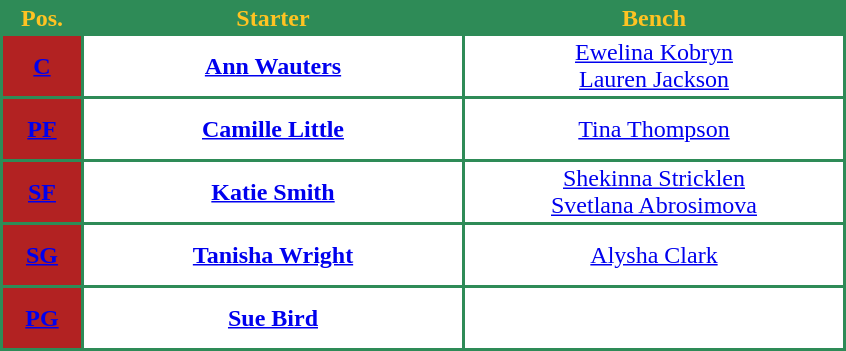<table style="text-align: center; background:#2E8B57; color:#FFC322">
<tr>
<th width="50">Pos.</th>
<th width="250">Starter</th>
<th width="250">Bench</th>
</tr>
<tr style="height:40px; background:white; color:#092C57">
<th style="background:#B22222"><a href='#'><span>C</span></a></th>
<td><strong><a href='#'>Ann Wauters</a></strong></td>
<td><a href='#'>Ewelina Kobryn</a><br><a href='#'>Lauren Jackson</a></td>
</tr>
<tr style="height:40px; background:white; color:#092C57">
<th style="background:#B22222"><a href='#'><span>PF</span></a></th>
<td><strong><a href='#'>Camille Little</a></strong></td>
<td><a href='#'>Tina Thompson</a></td>
</tr>
<tr style="height:40px; background:white; color:#092C57">
<th style="background:#B22222"><a href='#'><span>SF</span></a></th>
<td><strong><a href='#'>Katie Smith</a></strong></td>
<td><a href='#'>Shekinna Stricklen</a><br><a href='#'>Svetlana Abrosimova</a></td>
</tr>
<tr style="height:40px; background:white; color:#092C57">
<th style="background:#B22222"><a href='#'><span>SG</span></a></th>
<td><strong><a href='#'>Tanisha Wright</a></strong></td>
<td><a href='#'>Alysha Clark</a></td>
</tr>
<tr style="height:40px; background:white; color:#092C57">
<th style="background:#B22222"><a href='#'><span>PG</span></a></th>
<td><strong><a href='#'>Sue Bird</a></strong></td>
<td></td>
</tr>
</table>
